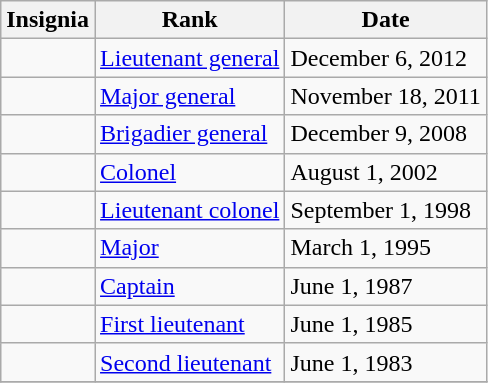<table class="wikitable">
<tr>
<th>Insignia</th>
<th>Rank</th>
<th>Date</th>
</tr>
<tr>
<td></td>
<td><a href='#'>Lieutenant general</a></td>
<td>December 6, 2012</td>
</tr>
<tr>
<td></td>
<td><a href='#'>Major general</a></td>
<td>November 18, 2011</td>
</tr>
<tr>
<td></td>
<td><a href='#'>Brigadier general</a></td>
<td>December 9, 2008</td>
</tr>
<tr>
<td></td>
<td><a href='#'>Colonel</a></td>
<td>August 1, 2002</td>
</tr>
<tr>
<td></td>
<td><a href='#'>Lieutenant colonel</a></td>
<td>September 1, 1998</td>
</tr>
<tr>
<td></td>
<td><a href='#'>Major</a></td>
<td>March 1, 1995</td>
</tr>
<tr>
<td></td>
<td><a href='#'>Captain</a></td>
<td>June 1, 1987</td>
</tr>
<tr>
<td></td>
<td><a href='#'>First lieutenant</a></td>
<td>June 1, 1985</td>
</tr>
<tr>
<td></td>
<td><a href='#'>Second lieutenant</a></td>
<td>June 1, 1983</td>
</tr>
<tr>
</tr>
</table>
